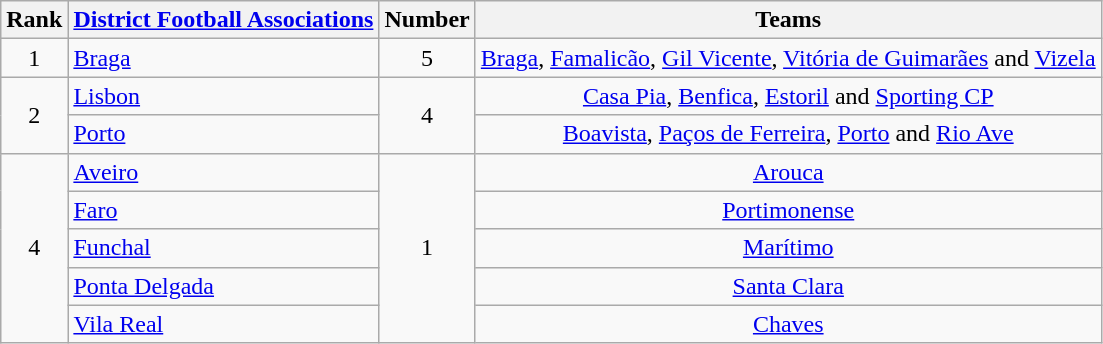<table class="wikitable">
<tr>
<th>Rank</th>
<th><a href='#'>District Football Associations</a></th>
<th>Number</th>
<th>Teams</th>
</tr>
<tr>
<td rowspan=1 align=center>1</td>
<td> <a href='#'>Braga</a></td>
<td rowspan=1 align=center>5</td>
<td align=center><a href='#'>Braga</a>, <a href='#'>Famalicão</a>, <a href='#'>Gil Vicente</a>, <a href='#'>Vitória de Guimarães</a> and <a href='#'>Vizela</a></td>
</tr>
<tr>
<td rowspan="2" align=center>2</td>
<td> <a href='#'>Lisbon</a></td>
<td rowspan="2" align="center">4</td>
<td align="center"><a href='#'>Casa Pia</a>, <a href='#'>Benfica</a>, <a href='#'>Estoril</a> and <a href='#'>Sporting CP</a></td>
</tr>
<tr>
<td> <a href='#'>Porto</a></td>
<td align=center><a href='#'>Boavista</a>, <a href='#'>Paços de Ferreira</a>, <a href='#'>Porto</a> and <a href='#'>Rio Ave</a></td>
</tr>
<tr>
<td rowspan="5" align=center>4</td>
<td> <a href='#'>Aveiro</a></td>
<td rowspan="5" align="center">1</td>
<td align="center"><a href='#'>Arouca</a></td>
</tr>
<tr>
<td> <a href='#'>Faro</a></td>
<td align=center><a href='#'>Portimonense</a></td>
</tr>
<tr>
<td> <a href='#'>Funchal</a></td>
<td align=center><a href='#'>Marítimo</a></td>
</tr>
<tr>
<td> <a href='#'>Ponta Delgada</a></td>
<td align=center><a href='#'>Santa Clara</a></td>
</tr>
<tr>
<td> <a href='#'>Vila Real</a></td>
<td align=center><a href='#'>Chaves</a></td>
</tr>
</table>
